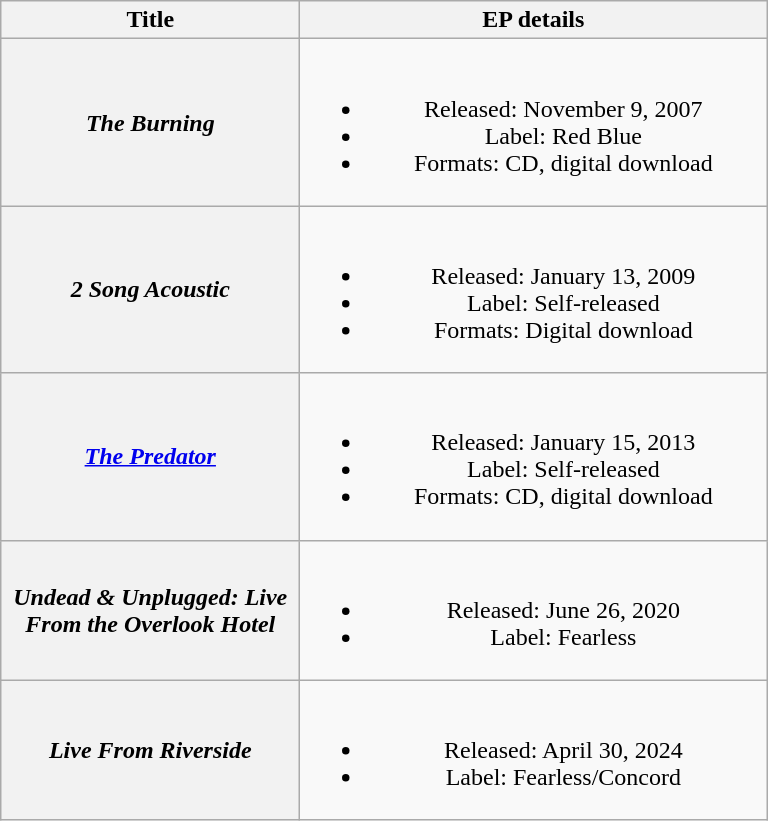<table class="wikitable plainrowheaders" style="text-align:center;">
<tr>
<th style="width:12em;">Title</th>
<th style="width:19em;">EP details</th>
</tr>
<tr>
<th scope="row"><em>The Burning</em></th>
<td><br><ul><li>Released: November 9, 2007</li><li>Label: Red Blue</li><li>Formats: CD, digital download</li></ul></td>
</tr>
<tr>
<th scope="row"><em>2 Song Acoustic</em></th>
<td><br><ul><li>Released: January 13, 2009</li><li>Label: Self-released</li><li>Formats: Digital download</li></ul></td>
</tr>
<tr>
<th scope="row"><em><a href='#'>The Predator</a></em></th>
<td><br><ul><li>Released: January 15, 2013</li><li>Label: Self-released</li><li>Formats: CD, digital download</li></ul></td>
</tr>
<tr>
<th scope="row"><em>Undead & Unplugged: Live From the Overlook Hotel</em></th>
<td><br><ul><li>Released: June 26, 2020</li><li>Label: Fearless</li></ul></td>
</tr>
<tr>
<th scope="row"><em>Live From Riverside</em></th>
<td><br><ul><li>Released: April 30, 2024</li><li>Label: Fearless/Concord</li></ul></td>
</tr>
</table>
